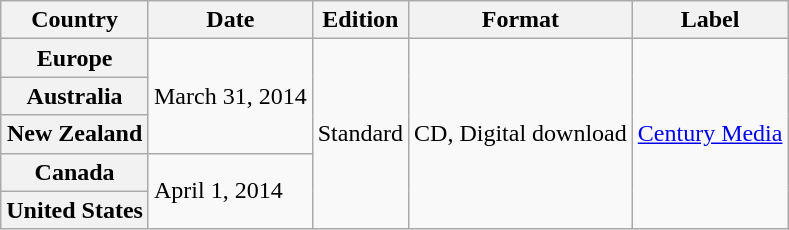<table class="wikitable plainrowheaders">
<tr>
<th scope="col">Country</th>
<th scope="col">Date</th>
<th scope="col">Edition</th>
<th scope="col">Format</th>
<th scope="col">Label</th>
</tr>
<tr>
<th scope="row">Europe</th>
<td rowspan="3">March 31, 2014</td>
<td rowspan="5">Standard</td>
<td rowspan="5">CD, Digital download</td>
<td rowspan="5"><a href='#'>Century Media</a></td>
</tr>
<tr>
<th scope="row">Australia</th>
</tr>
<tr>
<th scope="row">New Zealand</th>
</tr>
<tr>
<th scope="row">Canada</th>
<td rowspan="2">April 1, 2014</td>
</tr>
<tr>
<th scope="row">United States</th>
</tr>
</table>
